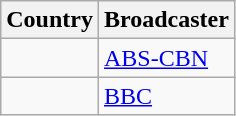<table class="wikitable">
<tr>
<th align=center>Country</th>
<th align=center>Broadcaster</th>
</tr>
<tr>
<td></td>
<td><a href='#'>ABS-CBN</a></td>
</tr>
<tr>
<td></td>
<td><a href='#'>BBC</a></td>
</tr>
</table>
